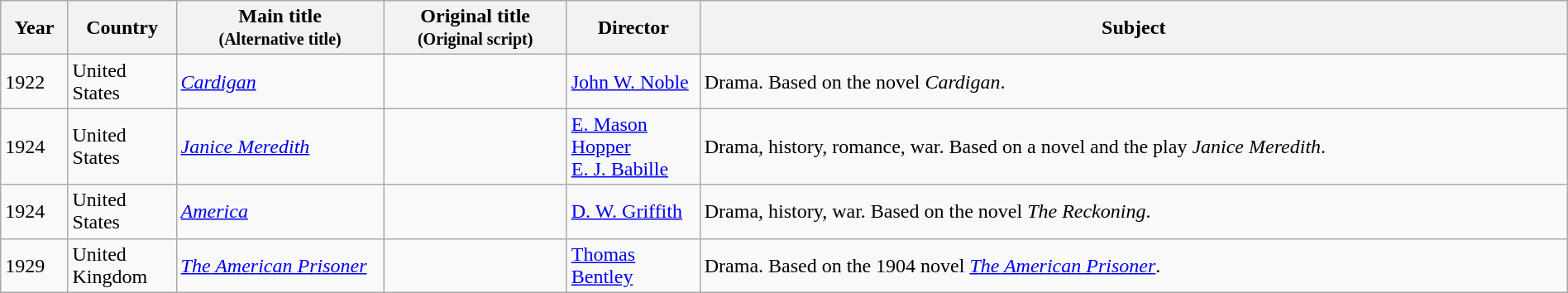<table class="wikitable sortable" style="width:100%;">
<tr>
<th>Year</th>
<th width= 80>Country</th>
<th class="unsortable" style="width:160px;">Main title<br><small>(Alternative title)</small></th>
<th class="unsortable" style="width:140px;">Original title<br><small>(Original script)</small></th>
<th width=100>Director</th>
<th class="unsortable">Subject</th>
</tr>
<tr>
<td>1922</td>
<td>United States</td>
<td><em><a href='#'>Cardigan</a></em></td>
<td></td>
<td><a href='#'>John W. Noble</a></td>
<td>Drama. Based on the novel <em>Cardigan</em>.</td>
</tr>
<tr>
<td>1924</td>
<td>United States</td>
<td><em><a href='#'>Janice Meredith</a></em></td>
<td></td>
<td><a href='#'>E. Mason Hopper</a><br><a href='#'>E. J. Babille</a></td>
<td>Drama, history, romance, war. Based on a novel and the play <em>Janice Meredith</em>.</td>
</tr>
<tr>
<td>1924</td>
<td>United States</td>
<td><em><a href='#'>America</a></em></td>
<td></td>
<td><a href='#'>D. W. Griffith</a></td>
<td>Drama, history, war. Based on the novel <em>The Reckoning</em>.</td>
</tr>
<tr>
<td>1929</td>
<td>United Kingdom</td>
<td><em><a href='#'>The American Prisoner</a></em></td>
<td></td>
<td><a href='#'>Thomas Bentley</a></td>
<td>Drama. Based on the 1904 novel <em><a href='#'>The American Prisoner</a></em>.</td>
</tr>
</table>
